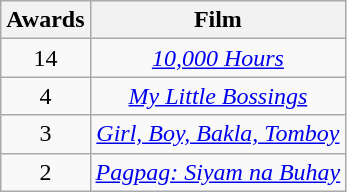<table class="wikitable" style="text-align:center">
<tr>
<th scope="col">Awards</th>
<th scope="col">Film</th>
</tr>
<tr>
<td>14</td>
<td><em><a href='#'>10,000 Hours</a></em></td>
</tr>
<tr>
<td>4</td>
<td><em><a href='#'>My Little Bossings</a></em></td>
</tr>
<tr>
<td>3</td>
<td><em><a href='#'>Girl, Boy, Bakla, Tomboy</a></em></td>
</tr>
<tr>
<td>2</td>
<td><em><a href='#'>Pagpag: Siyam na Buhay</a></em></td>
</tr>
</table>
